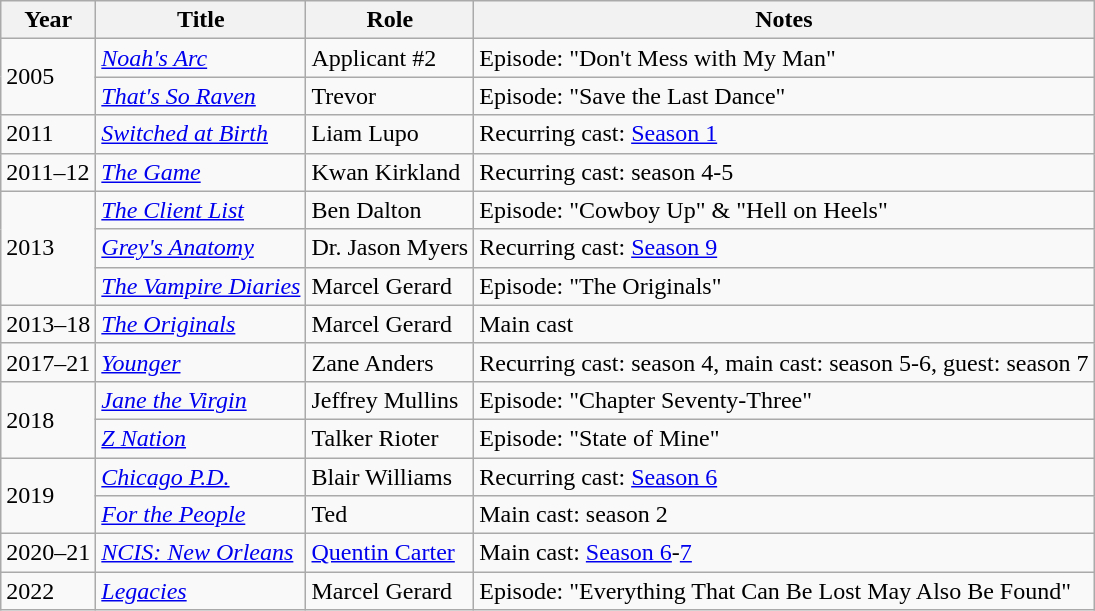<table class="wikitable sortable">
<tr>
<th>Year</th>
<th>Title</th>
<th>Role</th>
<th class="unsortable">Notes</th>
</tr>
<tr>
<td rowspan="2">2005</td>
<td><em><a href='#'>Noah's Arc</a></em></td>
<td>Applicant #2</td>
<td>Episode: "Don't Mess with My Man"</td>
</tr>
<tr>
<td><em><a href='#'>That's So Raven</a></em></td>
<td>Trevor</td>
<td>Episode: "Save the Last Dance"</td>
</tr>
<tr>
<td>2011</td>
<td><em><a href='#'>Switched at Birth</a></em></td>
<td>Liam Lupo</td>
<td>Recurring cast: <a href='#'>Season 1</a></td>
</tr>
<tr>
<td>2011–12</td>
<td><em><a href='#'>The Game</a></em></td>
<td>Kwan Kirkland</td>
<td>Recurring cast: season 4-5</td>
</tr>
<tr>
<td rowspan="3">2013</td>
<td><em><a href='#'>The Client List</a></em></td>
<td>Ben Dalton</td>
<td>Episode: "Cowboy Up" & "Hell on Heels"</td>
</tr>
<tr>
<td><em><a href='#'>Grey's Anatomy</a></em></td>
<td>Dr. Jason Myers</td>
<td>Recurring cast: <a href='#'>Season 9</a></td>
</tr>
<tr>
<td><em><a href='#'>The Vampire Diaries</a></em></td>
<td>Marcel Gerard</td>
<td>Episode: "The Originals"</td>
</tr>
<tr>
<td>2013–18</td>
<td><em><a href='#'>The Originals</a></em></td>
<td>Marcel Gerard</td>
<td>Main cast</td>
</tr>
<tr>
<td>2017–21</td>
<td><em><a href='#'>Younger</a></em> </td>
<td>Zane Anders</td>
<td>Recurring cast: season 4, main cast: season 5-6, guest: season 7</td>
</tr>
<tr>
<td rowspan="2">2018</td>
<td><em><a href='#'>Jane the Virgin</a></em></td>
<td>Jeffrey Mullins</td>
<td>Episode: "Chapter Seventy-Three"</td>
</tr>
<tr>
<td><em><a href='#'>Z Nation</a></em></td>
<td>Talker Rioter</td>
<td>Episode: "State of Mine"</td>
</tr>
<tr>
<td rowspan="2">2019</td>
<td><em><a href='#'>Chicago P.D.</a></em></td>
<td>Blair Williams</td>
<td>Recurring cast: <a href='#'>Season 6</a></td>
</tr>
<tr>
<td><em><a href='#'>For the People</a></em></td>
<td>Ted</td>
<td>Main cast: season 2</td>
</tr>
<tr>
<td>2020–21</td>
<td><em><a href='#'>NCIS: New Orleans</a></em></td>
<td><a href='#'>Quentin Carter</a></td>
<td>Main cast: <a href='#'>Season 6</a>-<a href='#'>7</a></td>
</tr>
<tr>
<td>2022</td>
<td><em><a href='#'>Legacies</a></em> </td>
<td>Marcel Gerard</td>
<td>Episode: "Everything That Can Be Lost May Also Be Found"</td>
</tr>
</table>
